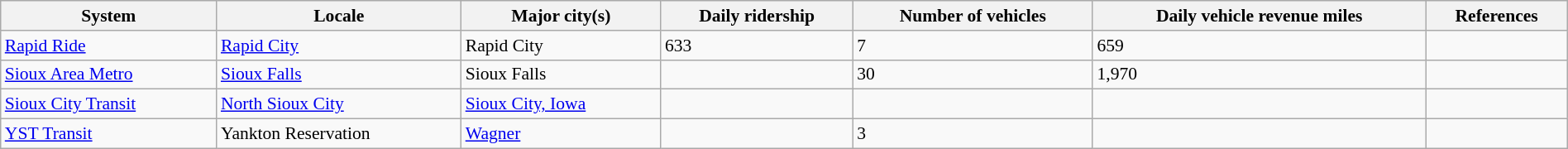<table class="wikitable sortable" style="font-size: 90%; width: 100%">
<tr>
<th>System</th>
<th>Locale</th>
<th>Major city(s)</th>
<th>Daily ridership</th>
<th>Number of vehicles</th>
<th>Daily vehicle revenue miles</th>
<th>References</th>
</tr>
<tr>
<td><a href='#'>Rapid Ride</a></td>
<td><a href='#'>Rapid City</a></td>
<td>Rapid City</td>
<td>633</td>
<td>7</td>
<td>659</td>
<td></td>
</tr>
<tr>
<td><a href='#'>Sioux Area Metro</a></td>
<td><a href='#'>Sioux Falls</a></td>
<td>Sioux Falls</td>
<td></td>
<td>30</td>
<td>1,970</td>
<td></td>
</tr>
<tr>
<td><a href='#'>Sioux City Transit</a></td>
<td><a href='#'>North Sioux City</a></td>
<td><a href='#'>Sioux City, Iowa</a></td>
<td></td>
<td></td>
<td></td>
</tr>
<tr>
<td><a href='#'>YST Transit</a></td>
<td>Yankton Reservation</td>
<td><a href='#'>Wagner</a></td>
<td></td>
<td>3</td>
<td></td>
<td></td>
</tr>
</table>
